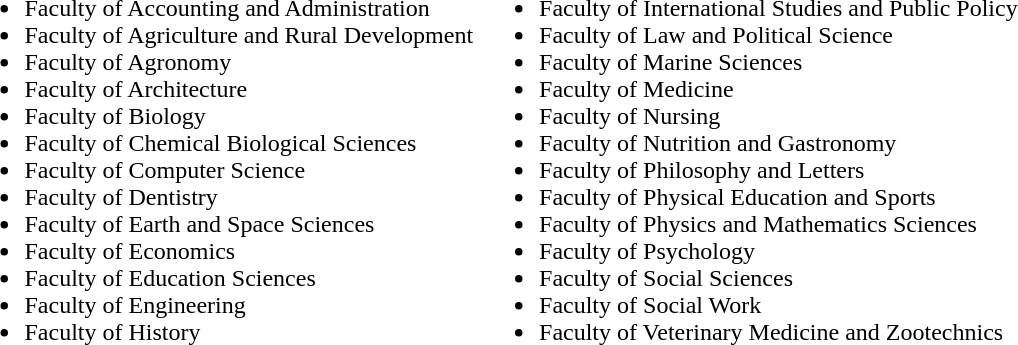<table>
<tr>
<td><br><ul><li>Faculty of Accounting and Administration</li><li>Faculty of Agriculture and Rural Development</li><li>Faculty of Agronomy</li><li>Faculty of Architecture</li><li>Faculty of Biology</li><li>Faculty of Chemical Biological Sciences</li><li>Faculty of Computer Science</li><li>Faculty of Dentistry</li><li>Faculty of Earth and Space Sciences</li><li>Faculty of Economics</li><li>Faculty of Education Sciences</li><li>Faculty of Engineering</li><li>Faculty of History</li></ul></td>
<td valign=top><br><ul><li>Faculty of International Studies and Public Policy</li><li>Faculty of Law and Political Science</li><li>Faculty of Marine Sciences</li><li>Faculty of Medicine</li><li>Faculty of Nursing</li><li>Faculty of Nutrition and Gastronomy</li><li>Faculty of Philosophy and Letters</li><li>Faculty of Physical Education and Sports</li><li>Faculty of Physics and Mathematics Sciences</li><li>Faculty of Psychology</li><li>Faculty of Social Sciences</li><li>Faculty of Social Work</li><li>Faculty of Veterinary Medicine and Zootechnics</li></ul></td>
</tr>
</table>
